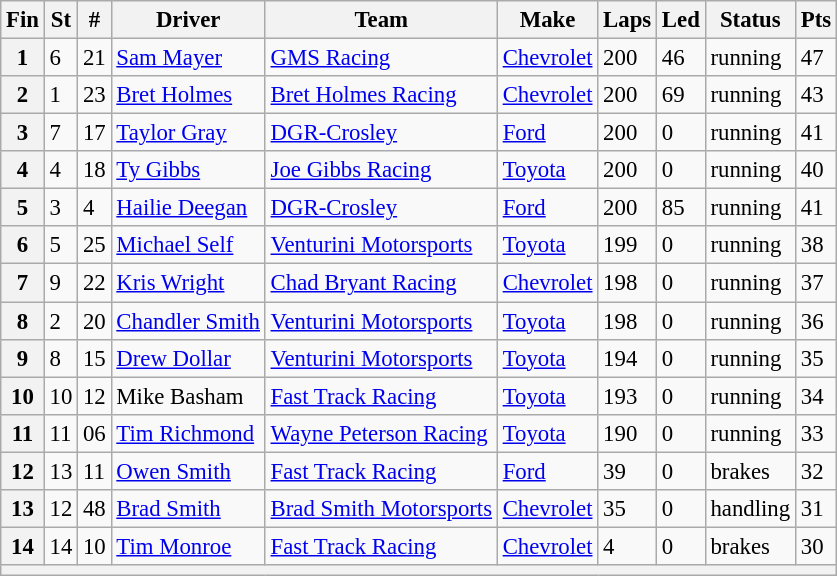<table class="wikitable" style="font-size:95%">
<tr>
<th>Fin</th>
<th>St</th>
<th>#</th>
<th>Driver</th>
<th>Team</th>
<th>Make</th>
<th>Laps</th>
<th>Led</th>
<th>Status</th>
<th>Pts</th>
</tr>
<tr>
<th>1</th>
<td>6</td>
<td>21</td>
<td><a href='#'>Sam Mayer</a></td>
<td><a href='#'>GMS Racing</a></td>
<td><a href='#'>Chevrolet</a></td>
<td>200</td>
<td>46</td>
<td>running</td>
<td>47</td>
</tr>
<tr>
<th>2</th>
<td>1</td>
<td>23</td>
<td><a href='#'>Bret Holmes</a></td>
<td><a href='#'>Bret Holmes Racing</a></td>
<td><a href='#'>Chevrolet</a></td>
<td>200</td>
<td>69</td>
<td>running</td>
<td>43</td>
</tr>
<tr>
<th>3</th>
<td>7</td>
<td>17</td>
<td><a href='#'>Taylor Gray</a></td>
<td><a href='#'>DGR-Crosley</a></td>
<td><a href='#'>Ford</a></td>
<td>200</td>
<td>0</td>
<td>running</td>
<td>41</td>
</tr>
<tr>
<th>4</th>
<td>4</td>
<td>18</td>
<td><a href='#'>Ty Gibbs</a></td>
<td><a href='#'>Joe Gibbs Racing</a></td>
<td><a href='#'>Toyota</a></td>
<td>200</td>
<td>0</td>
<td>running</td>
<td>40</td>
</tr>
<tr>
<th>5</th>
<td>3</td>
<td>4</td>
<td><a href='#'>Hailie Deegan</a></td>
<td><a href='#'>DGR-Crosley</a></td>
<td><a href='#'>Ford</a></td>
<td>200</td>
<td>85</td>
<td>running</td>
<td>41</td>
</tr>
<tr>
<th>6</th>
<td>5</td>
<td>25</td>
<td><a href='#'>Michael Self</a></td>
<td><a href='#'>Venturini Motorsports</a></td>
<td><a href='#'>Toyota</a></td>
<td>199</td>
<td>0</td>
<td>running</td>
<td>38</td>
</tr>
<tr>
<th>7</th>
<td>9</td>
<td>22</td>
<td><a href='#'>Kris Wright</a></td>
<td><a href='#'>Chad Bryant Racing</a></td>
<td><a href='#'>Chevrolet</a></td>
<td>198</td>
<td>0</td>
<td>running</td>
<td>37</td>
</tr>
<tr>
<th>8</th>
<td>2</td>
<td>20</td>
<td><a href='#'>Chandler Smith</a></td>
<td><a href='#'>Venturini Motorsports</a></td>
<td><a href='#'>Toyota</a></td>
<td>198</td>
<td>0</td>
<td>running</td>
<td>36</td>
</tr>
<tr>
<th>9</th>
<td>8</td>
<td>15</td>
<td><a href='#'>Drew Dollar</a></td>
<td><a href='#'>Venturini Motorsports</a></td>
<td><a href='#'>Toyota</a></td>
<td>194</td>
<td>0</td>
<td>running</td>
<td>35</td>
</tr>
<tr>
<th>10</th>
<td>10</td>
<td>12</td>
<td>Mike Basham</td>
<td><a href='#'>Fast Track Racing</a></td>
<td><a href='#'>Toyota</a></td>
<td>193</td>
<td>0</td>
<td>running</td>
<td>34</td>
</tr>
<tr>
<th>11</th>
<td>11</td>
<td>06</td>
<td><a href='#'>Tim Richmond</a></td>
<td><a href='#'>Wayne Peterson Racing</a></td>
<td><a href='#'>Toyota</a></td>
<td>190</td>
<td>0</td>
<td>running</td>
<td>33</td>
</tr>
<tr>
<th>12</th>
<td>13</td>
<td>11</td>
<td><a href='#'>Owen Smith</a></td>
<td><a href='#'>Fast Track Racing</a></td>
<td><a href='#'>Ford</a></td>
<td>39</td>
<td>0</td>
<td>brakes</td>
<td>32</td>
</tr>
<tr>
<th>13</th>
<td>12</td>
<td>48</td>
<td><a href='#'>Brad Smith</a></td>
<td><a href='#'>Brad Smith Motorsports</a></td>
<td><a href='#'>Chevrolet</a></td>
<td>35</td>
<td>0</td>
<td>handling</td>
<td>31</td>
</tr>
<tr>
<th>14</th>
<td>14</td>
<td>10</td>
<td><a href='#'>Tim Monroe</a></td>
<td><a href='#'>Fast Track Racing</a></td>
<td><a href='#'>Chevrolet</a></td>
<td>4</td>
<td>0</td>
<td>brakes</td>
<td>30</td>
</tr>
<tr>
<th colspan="10"></th>
</tr>
</table>
